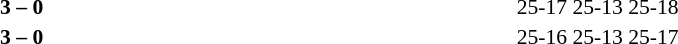<table width=100% cellspacing=1>
<tr>
<th width=20%></th>
<th width=12%></th>
<th width=20%></th>
<th width=33%></th>
<td></td>
</tr>
<tr style=font-size:90%>
<td align=right><strong></strong></td>
<td align=center><strong>3 – 0</strong></td>
<td></td>
<td>25-17 25-13 25-18</td>
<td></td>
</tr>
<tr style=font-size:90%>
<td align=right><strong></strong></td>
<td align=center><strong>3 – 0</strong></td>
<td></td>
<td>25-16 25-13 25-17</td>
</tr>
</table>
